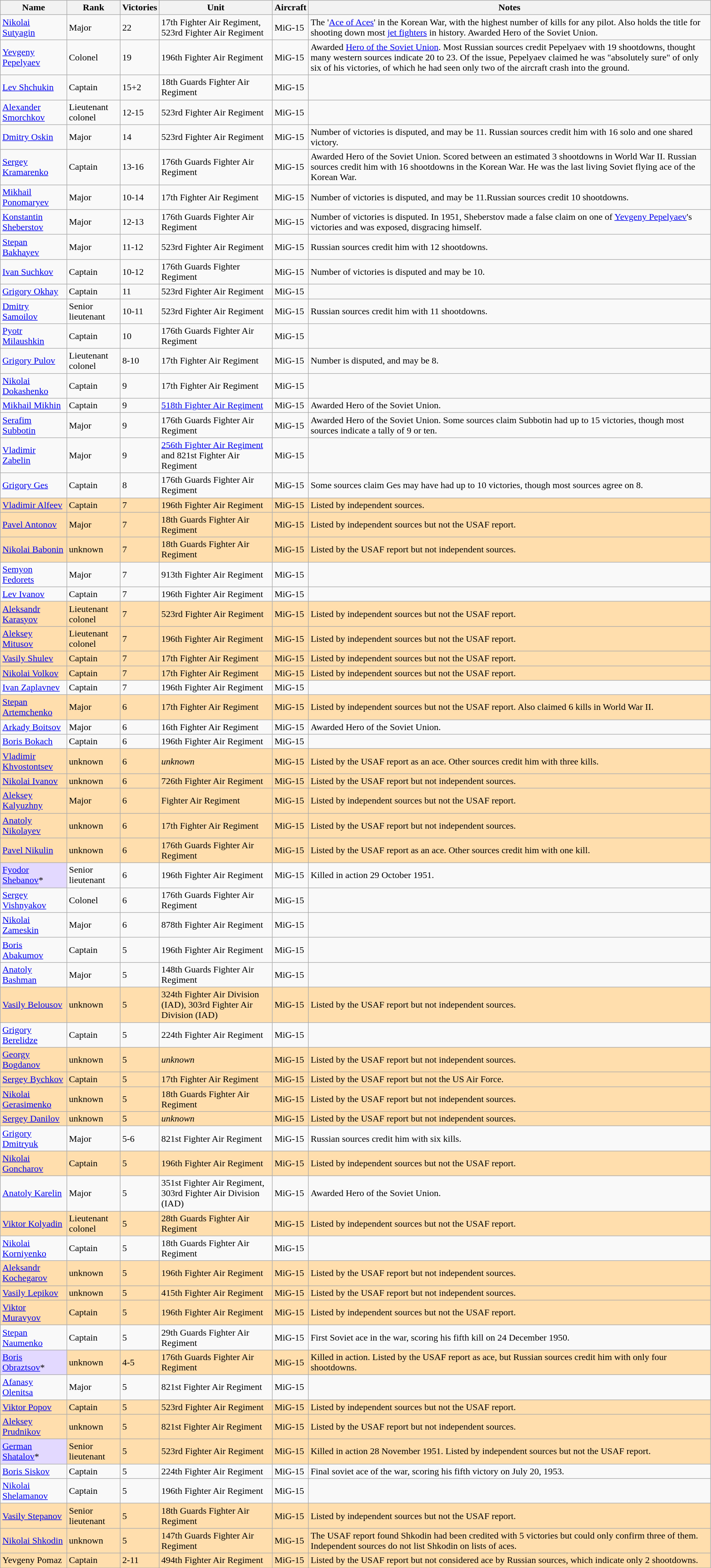<table class="wikitable sortable" width="98%">
<tr>
<th>Name</th>
<th>Rank</th>
<th>Victories</th>
<th>Unit</th>
<th>Aircraft</th>
<th class="unsortable">Notes</th>
</tr>
<tr>
<td><a href='#'>Nikolai Sutyagin</a></td>
<td>Major</td>
<td>22</td>
<td>17th Fighter Air Regiment, 523rd Fighter Air Regiment</td>
<td>MiG-15</td>
<td>The '<a href='#'>Ace of Aces</a>' in the Korean War, with the highest number of kills for any pilot. Also holds the title for shooting down most <a href='#'>jet fighters</a> in history. Awarded Hero of the Soviet Union.</td>
</tr>
<tr>
<td><a href='#'>Yevgeny Pepelyaev</a></td>
<td>Colonel</td>
<td>19</td>
<td>196th Fighter Air Regiment</td>
<td>MiG-15</td>
<td>Awarded <a href='#'>Hero of the Soviet Union</a>. Most Russian sources credit Pepelyaev with 19 shootdowns, thought many western sources indicate 20 to 23. Of the issue, Pepelyaev claimed he was "absolutely sure" of only six of his victories, of which he had seen only two of the aircraft crash into the ground.</td>
</tr>
<tr>
<td><a href='#'>Lev Shchukin</a></td>
<td>Captain</td>
<td>15+2</td>
<td>18th Guards Fighter Air Regiment</td>
<td>MiG-15</td>
<td></td>
</tr>
<tr>
<td><a href='#'>Alexander Smorchkov</a></td>
<td>Lieutenant colonel</td>
<td>12-15</td>
<td>523rd Fighter Air Regiment</td>
<td>MiG-15</td>
<td></td>
</tr>
<tr>
<td><a href='#'>Dmitry Oskin</a></td>
<td>Major</td>
<td>14</td>
<td>523rd Fighter Air Regiment</td>
<td>MiG-15</td>
<td>Number of victories is disputed, and may be 11. Russian sources credit him with 16 solo and one shared victory.</td>
</tr>
<tr>
<td><a href='#'>Sergey Kramarenko</a></td>
<td>Captain</td>
<td>13-16</td>
<td>176th Guards Fighter Air Regiment</td>
<td>MiG-15</td>
<td>Awarded Hero of the Soviet Union. Scored between an estimated 3 shootdowns in World War II. Russian sources credit him with 16 shootdowns in the Korean War. He was the last living Soviet flying ace of the Korean War.</td>
</tr>
<tr>
<td><a href='#'>Mikhail Ponomaryev</a></td>
<td>Major</td>
<td>10-14</td>
<td>17th Fighter Air Regiment</td>
<td>MiG-15</td>
<td>Number of victories is disputed, and may be 11.Russian sources credit 10 shootdowns.</td>
</tr>
<tr>
<td><a href='#'>Konstantin Sheberstov</a></td>
<td>Major</td>
<td>12-13</td>
<td>176th Guards Fighter Air Regiment</td>
<td>MiG-15</td>
<td>Number of victories is disputed. In 1951, Sheberstov made a false claim on one of <a href='#'>Yevgeny Pepelyaev</a>'s victories and was exposed, disgracing himself.</td>
</tr>
<tr>
<td><a href='#'>Stepan Bakhayev</a></td>
<td>Major</td>
<td>11-12</td>
<td>523rd Fighter Air Regiment</td>
<td>MiG-15</td>
<td>Russian sources credit him with 12 shootdowns.</td>
</tr>
<tr>
<td><a href='#'>Ivan Suchkov</a></td>
<td>Captain</td>
<td>10-12</td>
<td>176th Guards Fighter Regiment</td>
<td>MiG-15</td>
<td>Number of victories is disputed and may be 10.</td>
</tr>
<tr>
<td><a href='#'>Grigory Okhay</a></td>
<td>Captain</td>
<td>11</td>
<td>523rd Fighter Air Regiment</td>
<td>MiG-15</td>
<td></td>
</tr>
<tr>
<td><a href='#'>Dmitry Samoilov</a></td>
<td>Senior lieutenant</td>
<td>10-11</td>
<td>523rd Fighter Air Regiment</td>
<td>MiG-15</td>
<td>Russian sources credit him with 11 shootdowns.</td>
</tr>
<tr>
<td><a href='#'>Pyotr Milaushkin</a></td>
<td>Captain</td>
<td>10</td>
<td>176th Guards Fighter Air Regiment</td>
<td>MiG-15</td>
<td></td>
</tr>
<tr>
<td><a href='#'>Grigory Pulov</a></td>
<td>Lieutenant colonel</td>
<td>8-10</td>
<td>17th Fighter Air Regiment</td>
<td>MiG-15</td>
<td>Number is disputed, and may be 8.</td>
</tr>
<tr>
<td><a href='#'>Nikolai Dokashenko</a></td>
<td>Captain</td>
<td>9</td>
<td>17th Fighter Air Regiment</td>
<td>MiG-15</td>
<td></td>
</tr>
<tr>
<td><a href='#'>Mikhail Mikhin</a></td>
<td>Captain</td>
<td>9</td>
<td><a href='#'>518th Fighter Air Regiment</a></td>
<td>MiG-15</td>
<td>Awarded Hero of the Soviet Union.</td>
</tr>
<tr>
<td><a href='#'>Serafim Subbotin</a></td>
<td>Major</td>
<td>9</td>
<td>176th Guards Fighter Air Regiment</td>
<td>MiG-15</td>
<td>Awarded Hero of the Soviet Union. Some sources claim Subbotin had up to 15 victories, though most sources indicate a tally of 9 or ten.</td>
</tr>
<tr>
<td><a href='#'>Vladimir Zabelin</a></td>
<td>Major</td>
<td>9</td>
<td><a href='#'>256th Fighter Air Regiment</a> and 821st Fighter Air Regiment</td>
<td>MiG-15</td>
<td></td>
</tr>
<tr>
<td><a href='#'>Grigory Ges</a></td>
<td>Captain</td>
<td>8</td>
<td>176th Guards Fighter Air Regiment</td>
<td>MiG-15</td>
<td>Some sources claim Ges may have had up to 10 victories, though most sources agree on 8.</td>
</tr>
<tr>
<td style="background:#ffdead;"><a href='#'>Vladimir Alfeev</a></td>
<td style="background:#ffdead;">Captain</td>
<td style="background:#ffdead;">7</td>
<td style="background:#ffdead;">196th Fighter Air Regiment</td>
<td style="background:#ffdead;">MiG-15</td>
<td style="background:#ffdead;">Listed by independent sources.</td>
</tr>
<tr>
<td style="background:#ffdead;"><a href='#'>Pavel Antonov</a></td>
<td style="background:#ffdead;">Major</td>
<td style="background:#ffdead;">7</td>
<td style="background:#ffdead;">18th Guards Fighter Air Regiment</td>
<td style="background:#ffdead;">MiG-15</td>
<td style="background:#ffdead;">Listed by independent sources but not the USAF report.</td>
</tr>
<tr>
<td style="background:#ffdead;"><a href='#'>Nikolai Babonin</a></td>
<td style="background:#ffdead;">unknown</td>
<td style="background:#ffdead;">7</td>
<td style="background:#ffdead;">18th Guards Fighter Air Regiment</td>
<td style="background:#ffdead;">MiG-15</td>
<td style="background:#ffdead;">Listed by the USAF report but not independent sources.</td>
</tr>
<tr>
<td><a href='#'>Semyon Fedorets</a></td>
<td>Major</td>
<td>7</td>
<td>913th Fighter Air Regiment</td>
<td>MiG-15</td>
<td></td>
</tr>
<tr>
<td><a href='#'>Lev Ivanov</a></td>
<td>Captain</td>
<td>7</td>
<td>196th Fighter Air Regiment</td>
<td>MiG-15</td>
<td></td>
</tr>
<tr>
<td style="background:#ffdead;"><a href='#'>Aleksandr Karasyov</a></td>
<td style="background:#ffdead;">Lieutenant colonel</td>
<td style="background:#ffdead;">7</td>
<td style="background:#ffdead;">523rd Fighter Air Regiment</td>
<td style="background:#ffdead;">MiG-15</td>
<td style="background:#ffdead;">Listed by independent sources but not the USAF report.</td>
</tr>
<tr>
<td style="background:#ffdead;"><a href='#'>Aleksey Mitusov</a></td>
<td style="background:#ffdead;">Lieutenant colonel</td>
<td style="background:#ffdead;">7</td>
<td style="background:#ffdead;">196th Fighter Air Regiment</td>
<td style="background:#ffdead;">MiG-15</td>
<td style="background:#ffdead;">Listed by independent sources but not the USAF report.</td>
</tr>
<tr>
<td style="background:#ffdead;"><a href='#'>Vasily Shulev</a></td>
<td style="background:#ffdead;">Captain</td>
<td style="background:#ffdead;">7</td>
<td style="background:#ffdead;">17th Fighter Air Regiment</td>
<td style="background:#ffdead;">MiG-15</td>
<td style="background:#ffdead;">Listed by independent sources but not the USAF report.</td>
</tr>
<tr>
<td style="background:#ffdead;"><a href='#'>Nikolai Volkov</a></td>
<td style="background:#ffdead;">Captain</td>
<td style="background:#ffdead;">7</td>
<td style="background:#ffdead;">17th Fighter Air Regiment</td>
<td style="background:#ffdead;">MiG-15</td>
<td style="background:#ffdead;">Listed by independent sources but not the USAF report.</td>
</tr>
<tr>
<td><a href='#'>Ivan Zaplavnev</a></td>
<td>Captain</td>
<td>7</td>
<td>196th Fighter Air Regiment</td>
<td>MiG-15</td>
<td></td>
</tr>
<tr>
<td style="background:#ffdead;"><a href='#'>Stepan Artemchenko</a></td>
<td style="background:#ffdead;">Major</td>
<td style="background:#ffdead;">6</td>
<td style="background:#ffdead;">17th Fighter Air Regiment</td>
<td style="background:#ffdead;">MiG-15</td>
<td style="background:#ffdead;">Listed by independent sources but not the USAF report. Also claimed 6 kills in World War II.</td>
</tr>
<tr>
<td><a href='#'>Arkady Boitsov</a></td>
<td>Major</td>
<td>6</td>
<td>16th Fighter Air Regiment</td>
<td>MiG-15</td>
<td>Awarded Hero of the Soviet Union.</td>
</tr>
<tr>
<td><a href='#'>Boris Bokach</a></td>
<td>Captain</td>
<td>6</td>
<td>196th Fighter Air Regiment</td>
<td>MiG-15</td>
<td></td>
</tr>
<tr>
<td style="background:#ffdead;"><a href='#'>Vladimir Khvostontsev</a></td>
<td style="background:#ffdead;">unknown</td>
<td style="background:#ffdead;">6</td>
<td style="background:#ffdead;"><em>unknown</em></td>
<td style="background:#ffdead;">MiG-15</td>
<td style="background:#ffdead;">Listed by the USAF report as an ace. Other sources credit him with three kills.</td>
</tr>
<tr>
<td style="background:#ffdead;"><a href='#'>Nikolai Ivanov</a></td>
<td style="background:#ffdead;">unknown</td>
<td style="background:#ffdead;">6</td>
<td style="background:#ffdead;">726th Fighter Air Regiment</td>
<td style="background:#ffdead;">MiG-15</td>
<td style="background:#ffdead;">Listed by the USAF report but not independent sources.</td>
</tr>
<tr>
<td style="background:#ffdead;"><a href='#'>Aleksey Kalyuzhny</a></td>
<td style="background:#ffdead;">Major</td>
<td style="background:#ffdead;">6</td>
<td style="background:#ffdead;">Fighter Air Regiment</td>
<td style="background:#ffdead;">MiG-15</td>
<td style="background:#ffdead;">Listed by independent sources but not the USAF report.</td>
</tr>
<tr>
<td style="background:#ffdead;"><a href='#'>Anatoly Nikolayev</a></td>
<td style="background:#ffdead;">unknown</td>
<td style="background:#ffdead;">6</td>
<td style="background:#ffdead;">17th Fighter Air Regiment</td>
<td style="background:#ffdead;">MiG-15</td>
<td style="background:#ffdead;">Listed by the USAF report but not independent sources.</td>
</tr>
<tr>
<td style="background:#ffdead;"><a href='#'>Pavel Nikulin</a></td>
<td style="background:#ffdead;">unknown</td>
<td style="background:#ffdead;">6</td>
<td style="background:#ffdead;">176th Guards Fighter Air Regiment</td>
<td style="background:#ffdead;">MiG-15</td>
<td style="background:#ffdead;">Listed by the USAF report as an ace. Other sources credit him with one kill.</td>
</tr>
<tr>
<td style="background:#e3d9ff;"><a href='#'>Fyodor Shebanov</a>*</td>
<td>Senior lieutenant</td>
<td>6</td>
<td>196th Fighter Air Regiment</td>
<td>MiG-15</td>
<td>Killed in action 29 October 1951.</td>
</tr>
<tr>
<td><a href='#'>Sergey Vishnyakov</a></td>
<td>Colonel</td>
<td>6</td>
<td>176th Guards Fighter Air Regiment</td>
<td>MiG-15</td>
<td></td>
</tr>
<tr>
<td><a href='#'>Nikolai Zameskin</a></td>
<td>Major</td>
<td>6</td>
<td>878th Fighter Air Regiment</td>
<td>MiG-15</td>
<td></td>
</tr>
<tr>
<td><a href='#'>Boris Abakumov</a></td>
<td>Captain</td>
<td>5</td>
<td>196th Fighter Air Regiment</td>
<td>MiG-15</td>
<td></td>
</tr>
<tr>
<td><a href='#'>Anatoly Bashman</a></td>
<td>Major</td>
<td>5</td>
<td>148th Guards Fighter Air Regiment</td>
<td>MiG-15</td>
<td></td>
</tr>
<tr>
<td style="background:#ffdead;"><a href='#'>Vasily Belousov</a></td>
<td style="background:#ffdead;">unknown</td>
<td style="background:#ffdead;">5</td>
<td style="background:#ffdead;">324th Fighter Air Division (IAD), 303rd Fighter Air Division (IAD)</td>
<td style="background:#ffdead;">MiG-15</td>
<td style="background:#ffdead;">Listed by the USAF report but not independent sources.</td>
</tr>
<tr>
<td><a href='#'>Grigory Berelidze</a></td>
<td>Captain</td>
<td>5</td>
<td>224th Fighter Air Regiment</td>
<td>MiG-15</td>
<td></td>
</tr>
<tr>
<td style="background:#ffdead;"><a href='#'>Georgy Bogdanov</a></td>
<td style="background:#ffdead;">unknown</td>
<td style="background:#ffdead;">5</td>
<td style="background:#ffdead;"><em>unknown</em></td>
<td style="background:#ffdead;">MiG-15</td>
<td style="background:#ffdead;">Listed by the USAF report but not independent sources.</td>
</tr>
<tr>
<td style="background:#ffdead;"><a href='#'>Sergey Bychkov</a></td>
<td style="background:#ffdead;">Captain</td>
<td style="background:#ffdead;">5</td>
<td style="background:#ffdead;">17th Fighter Air Regiment</td>
<td style="background:#ffdead;">MiG-15</td>
<td style="background:#ffdead;">Listed by the USAF report but not the US Air Force.</td>
</tr>
<tr>
<td style="background:#ffdead;"><a href='#'>Nikolai Gerasimenko</a></td>
<td style="background:#ffdead;">unknown</td>
<td style="background:#ffdead;">5</td>
<td style="background:#ffdead;">18th Guards Fighter Air Regiment</td>
<td style="background:#ffdead;">MiG-15</td>
<td style="background:#ffdead;">Listed by the USAF report but not independent sources.</td>
</tr>
<tr>
<td style="background:#ffdead;"><a href='#'>Sergey Danilov</a></td>
<td style="background:#ffdead;">unknown</td>
<td style="background:#ffdead;">5</td>
<td style="background:#ffdead;"><em>unknown</em></td>
<td style="background:#ffdead;">MiG-15</td>
<td style="background:#ffdead;">Listed by the USAF report but not independent sources.</td>
</tr>
<tr>
<td><a href='#'>Grigory Dmitryuk</a></td>
<td>Major</td>
<td>5-6</td>
<td>821st Fighter Air Regiment</td>
<td>MiG-15</td>
<td>Russian sources credit him with six kills.</td>
</tr>
<tr>
<td style="background:#ffdead;"><a href='#'>Nikolai Goncharov</a></td>
<td style="background:#ffdead;">Captain</td>
<td style="background:#ffdead;">5</td>
<td style="background:#ffdead;">196th Fighter Air Regiment</td>
<td style="background:#ffdead;">MiG-15</td>
<td style="background:#ffdead;">Listed by independent sources but not the USAF report.</td>
</tr>
<tr>
<td><a href='#'>Anatoly Karelin</a></td>
<td>Major</td>
<td>5</td>
<td>351st Fighter Air Regiment, 303rd Fighter Air Division (IAD)</td>
<td>MiG-15</td>
<td>Awarded Hero of the Soviet Union.</td>
</tr>
<tr>
<td style="background:#ffdead;"><a href='#'>Viktor Kolyadin</a></td>
<td style="background:#ffdead;">Lieutenant colonel</td>
<td style="background:#ffdead;">5</td>
<td style="background:#ffdead;">28th Guards Fighter Air Regiment</td>
<td style="background:#ffdead;">MiG-15</td>
<td style="background:#ffdead;">Listed by independent sources but not the USAF report.</td>
</tr>
<tr>
<td><a href='#'>Nikolai Korniyenko</a></td>
<td>Captain</td>
<td>5</td>
<td>18th Guards Fighter Air Regiment</td>
<td>MiG-15</td>
<td></td>
</tr>
<tr>
<td style="background:#ffdead;"><a href='#'>Aleksandr Kochegarov</a></td>
<td style="background:#ffdead;">unknown</td>
<td style="background:#ffdead;">5</td>
<td style="background:#ffdead;">196th Fighter Air Regiment</td>
<td style="background:#ffdead;">MiG-15</td>
<td style="background:#ffdead;">Listed by the USAF report but not independent sources.</td>
</tr>
<tr>
<td style="background:#ffdead;"><a href='#'>Vasily Lepikov</a></td>
<td style="background:#ffdead;">unknown</td>
<td style="background:#ffdead;">5</td>
<td style="background:#ffdead;">415th Fighter Air Regiment</td>
<td style="background:#ffdead;">MiG-15</td>
<td style="background:#ffdead;">Listed by the USAF report but not independent sources.</td>
</tr>
<tr>
<td style="background:#ffdead;"><a href='#'>Viktor Muravyov</a></td>
<td style="background:#ffdead;">Captain</td>
<td style="background:#ffdead;">5</td>
<td style="background:#ffdead;">196th Fighter Air Regiment</td>
<td style="background:#ffdead;">MiG-15</td>
<td style="background:#ffdead;">Listed by independent sources but not the USAF report.</td>
</tr>
<tr>
<td><a href='#'>Stepan Naumenko</a></td>
<td>Captain</td>
<td>5</td>
<td>29th Guards Fighter Air Regiment</td>
<td>MiG-15</td>
<td>First Soviet ace in the war, scoring his fifth kill on 24 December 1950.</td>
</tr>
<tr>
<td style="background:#e3d9ff;"><a href='#'>Boris Obraztsov</a>*</td>
<td style="background:#ffdead;">unknown</td>
<td style="background:#ffdead;">4-5</td>
<td style="background:#ffdead;">176th Guards Fighter Air Regiment</td>
<td style="background:#ffdead;">MiG-15</td>
<td style="background:#ffdead;">Killed in action. Listed by the USAF report as ace, but Russian sources credit him with only four shootdowns.</td>
</tr>
<tr>
<td><a href='#'>Afanasy Olenitsa</a></td>
<td>Major</td>
<td>5</td>
<td>821st Fighter Air Regiment</td>
<td>MiG-15</td>
<td></td>
</tr>
<tr>
<td style="background:#ffdead;"><a href='#'>Viktor Popov</a></td>
<td style="background:#ffdead;">Captain</td>
<td style="background:#ffdead;">5</td>
<td style="background:#ffdead;">523rd Fighter Air Regiment</td>
<td style="background:#ffdead;">MiG-15</td>
<td style="background:#ffdead;">Listed by independent sources but not the USAF report.</td>
</tr>
<tr>
<td style="background:#ffdead;"><a href='#'>Aleksey Prudnikov</a></td>
<td style="background:#ffdead;">unknown</td>
<td style="background:#ffdead;">5</td>
<td style="background:#ffdead;">821st Fighter Air Regiment</td>
<td style="background:#ffdead;">MiG-15</td>
<td style="background:#ffdead;">Listed by the USAF report but not independent sources.</td>
</tr>
<tr>
<td style="background:#e3d9ff;"><a href='#'>German Shatalov</a>*</td>
<td style="background:#ffdead;">Senior lieutenant</td>
<td style="background:#ffdead;">5</td>
<td style="background:#ffdead;">523rd Fighter Air Regiment</td>
<td style="background:#ffdead;">MiG-15</td>
<td style="background:#ffdead;">Killed in action 28 November 1951. Listed by independent sources but not the USAF report.</td>
</tr>
<tr>
<td><a href='#'>Boris Siskov</a></td>
<td>Captain</td>
<td>5</td>
<td>224th Fighter Air Regiment</td>
<td>MiG-15</td>
<td>Final soviet ace of the war, scoring his fifth victory on July 20, 1953.</td>
</tr>
<tr>
<td><a href='#'>Nikolai Shelamanov</a></td>
<td>Captain</td>
<td>5</td>
<td>196th Fighter Air Regiment</td>
<td>MiG-15</td>
<td></td>
</tr>
<tr>
<td style="background:#ffdead;"><a href='#'>Vasily Stepanov</a></td>
<td style="background:#ffdead;">Senior lieutenant</td>
<td style="background:#ffdead;">5</td>
<td style="background:#ffdead;">18th Guards Fighter Air Regiment</td>
<td style="background:#ffdead;">MiG-15</td>
<td style="background:#ffdead;">Listed by independent sources but not the USAF report.</td>
</tr>
<tr>
<td style="background:#ffdead;"><a href='#'>Nikolai Shkodin</a></td>
<td style="background:#ffdead;">unknown</td>
<td style="background:#ffdead;">5</td>
<td style="background:#ffdead;">147th Guards Fighter Air Regiment</td>
<td style="background:#ffdead;">MiG-15</td>
<td style="background:#ffdead;">The USAF report found Shkodin had been credited with 5 victories but could only confirm three of them. Independent sources do not list Shkodin on lists of aces.</td>
</tr>
<tr>
<td style="background:#ffdead;">Yevgeny Pomaz</td>
<td style="background:#ffdead;">Captain</td>
<td style="background:#ffdead;">2-11</td>
<td style="background:#ffdead;">494th Fighter Air Regiment</td>
<td style="background:#ffdead;">MiG-15</td>
<td style="background:#ffdead;">Listed by the USAF report but not considered ace by Russian sources, which indicate only 2 shootdowns.</td>
</tr>
</table>
